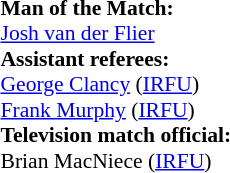<table width=100% style="font-size: 90%">
<tr>
<td><br><strong>Man of the Match:</strong>
<br> <a href='#'>Josh van der Flier</a><br><strong>Assistant referees:</strong>
<br><a href='#'>George Clancy</a> (<a href='#'>IRFU</a>)
<br><a href='#'>Frank Murphy</a> (<a href='#'>IRFU</a>)
<br><strong>Television match official:</strong>
<br>Brian MacNiece (<a href='#'>IRFU</a>)</td>
</tr>
</table>
